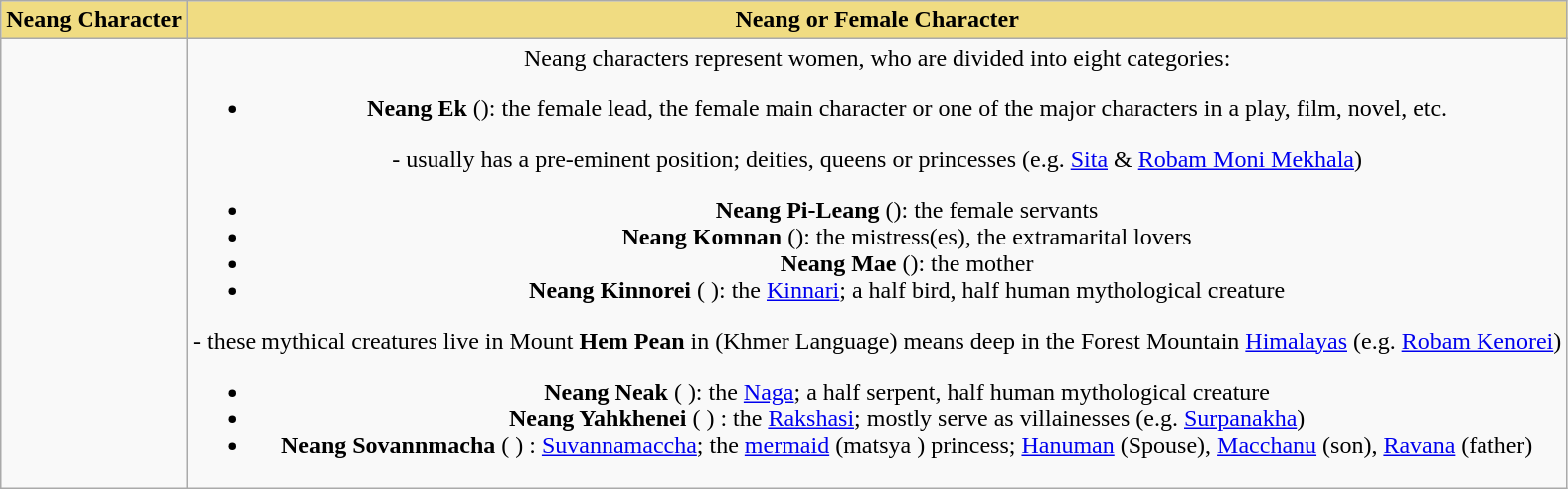<table class="wikitable">
<tr>
<td style="background-color:#F0DC82" align="center"><span> <strong>Neang Character</strong></span></td>
<td style="background-color:#F0DC82" align="center"><span> <strong>Neang or Female Character</strong></span></td>
</tr>
<tr>
<td align="center"></td>
<td align="center"><span> Neang characters represent women, who are divided into eight categories: </span><br><ul><li><strong>Neang Ek</strong> (): the female lead, the female main character or one of the major characters in a play, film, novel, etc.</li></ul>- usually has a pre-eminent position; deities, queens or princesses (e.g. <a href='#'>Sita</a> & <a href='#'>Robam Moni Mekhala</a>)<ul><li><strong>Neang Pi-Leang</strong> (): the female servants</li><li><strong>Neang Komnan</strong> (): the mistress(es), the extramarital lovers</li><li><strong>Neang Mae</strong> (): the mother</li><li><strong>Neang Kinnorei</strong> ( ): the <a href='#'>Kinnari</a>; a half bird, half human mythological creature</li></ul>- these  mythical creatures live in Mount <strong>Hem Pean</strong> in (Khmer Language) means deep in the Forest Mountain <a href='#'>Himalayas</a> (e.g. <a href='#'>Robam Kenorei</a>)<ul><li><strong>Neang Neak</strong> ( ): the <a href='#'>Naga</a>; a half serpent, half human mythological creature</li><li><strong>Neang Yahkhenei</strong> ( ) : the <a href='#'>Rakshasi</a>; mostly serve as villainesses (e.g. <a href='#'>Surpanakha</a>)</li><li><strong>Neang Sovannmacha</strong> ( ) : <a href='#'>Suvannamaccha</a>; the <a href='#'>mermaid</a> (matsya ) princess; <a href='#'>Hanuman</a> (Spouse), <a href='#'>Macchanu</a> (son), <a href='#'>Ravana</a> (father)</li></ul></td>
</tr>
</table>
